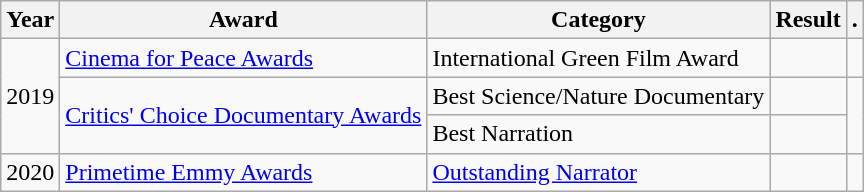<table class="wikitable plainrowheaders">
<tr>
<th>Year</th>
<th>Award</th>
<th>Category</th>
<th>Result</th>
<th>.</th>
</tr>
<tr>
<td rowspan="3">2019</td>
<td><a href='#'>Cinema for Peace Awards</a></td>
<td>International Green Film Award</td>
<td></td>
<td align="center"></td>
</tr>
<tr>
<td rowspan="2"><a href='#'>Critics' Choice Documentary Awards</a></td>
<td>Best Science/Nature Documentary</td>
<td></td>
<td align="center" rowspan="2"></td>
</tr>
<tr>
<td>Best Narration</td>
<td></td>
</tr>
<tr>
<td>2020</td>
<td><a href='#'>Primetime Emmy Awards</a></td>
<td><a href='#'>Outstanding Narrator</a></td>
<td></td>
<td align="center"></td>
</tr>
</table>
